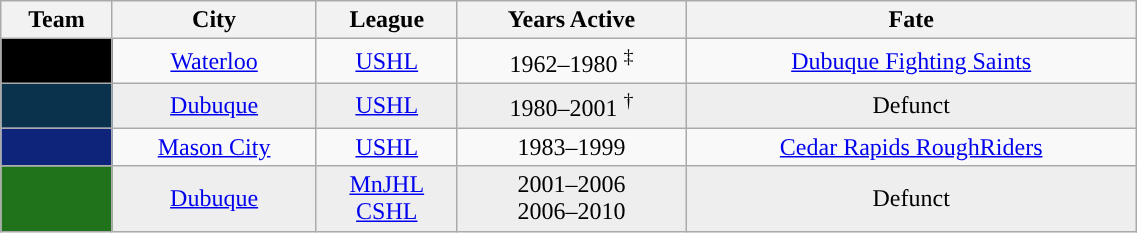<table class="wikitable sortable" width="60%">
<tr>
<th>Team</th>
<th>City</th>
<th>League</th>
<th>Years Active</th>
<th>Fate</th>
</tr>
<tr align=center>
<td style="color:white; background:#000000; "><strong><a href='#'></a></strong></td>
<td><a href='#'>Waterloo</a></td>
<td><a href='#'>USHL</a></td>
<td>1962–1980 <sup>‡</sup></td>
<td><a href='#'>Dubuque Fighting Saints</a></td>
</tr>
<tr align=center bgcolor=eeeeee>
<td style="color:white; background:#0a324c; "><strong><a href='#'></a></strong></td>
<td><a href='#'>Dubuque</a></td>
<td><a href='#'>USHL</a></td>
<td>1980–2001 <sup>†</sup></td>
<td>Defunct</td>
</tr>
<tr align=center>
<td style="color:white; background:#0e247a; "><strong><a href='#'></a></strong></td>
<td><a href='#'>Mason City</a></td>
<td><a href='#'>USHL</a></td>
<td>1983–1999</td>
<td><a href='#'>Cedar Rapids RoughRiders</a></td>
</tr>
<tr align=center bgcolor=eeeeee>
<td style="color:white; background:#20731a; "><strong><a href='#'></a></strong></td>
<td><a href='#'>Dubuque</a></td>
<td><a href='#'>MnJHL</a><br><a href='#'>CSHL</a></td>
<td>2001–2006<br>2006–2010</td>
<td>Defunct</td>
</tr>
</table>
